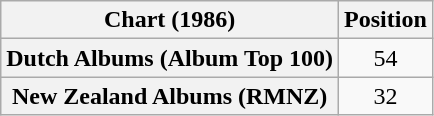<table class="wikitable sortable plainrowheaders" style="text-align:center">
<tr>
<th scope="col">Chart (1986)</th>
<th scope="col">Position</th>
</tr>
<tr>
<th scope="row">Dutch Albums (Album Top 100)</th>
<td>54</td>
</tr>
<tr>
<th scope="row">New Zealand Albums (RMNZ)</th>
<td>32</td>
</tr>
</table>
